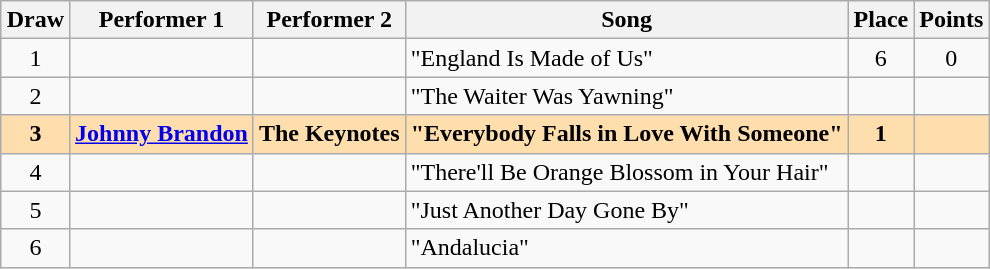<table class="sortable wikitable" style="margin: 1em auto 1em auto">
<tr>
<th>Draw</th>
<th>Performer 1</th>
<th>Performer 2</th>
<th>Song</th>
<th>Place</th>
<th>Points</th>
</tr>
<tr>
<td style="text-align:center;">1</td>
<td></td>
<td></td>
<td>"England Is Made of Us"</td>
<td style="text-align:center;">6</td>
<td style="text-align:center;">0</td>
</tr>
<tr>
<td style="text-align:center;">2</td>
<td></td>
<td></td>
<td>"The Waiter Was Yawning"</td>
<td></td>
<td></td>
</tr>
<tr style="font-weight:bold; background:navajowhite;">
<td style="text-align:center;">3</td>
<td><a href='#'>Johnny Brandon</a></td>
<td>The Keynotes</td>
<td>"Everybody Falls in Love With Someone"</td>
<td style="text-align:center;">1</td>
<td></td>
</tr>
<tr>
<td style="text-align:center;">4</td>
<td></td>
<td></td>
<td>"There'll Be Orange Blossom in Your Hair"</td>
<td></td>
<td></td>
</tr>
<tr>
<td style="text-align:center;">5</td>
<td></td>
<td></td>
<td>"Just Another Day Gone By"</td>
<td></td>
<td></td>
</tr>
<tr>
<td style="text-align:center;">6</td>
<td></td>
<td></td>
<td>"Andalucia"</td>
<td></td>
<td></td>
</tr>
</table>
